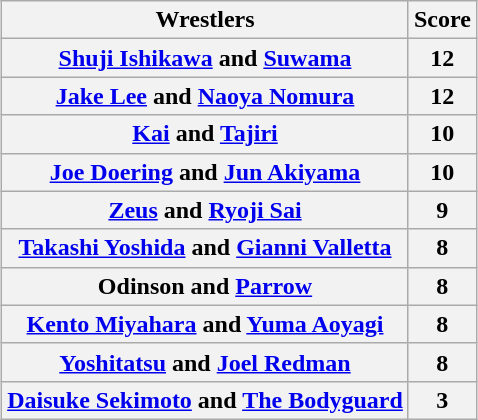<table class="wikitable" style="margin: 1em auto 1em auto">
<tr>
<th>Wrestlers</th>
<th>Score</th>
</tr>
<tr>
<th><a href='#'>Shuji Ishikawa</a> and <a href='#'>Suwama</a></th>
<th>12</th>
</tr>
<tr>
<th><a href='#'>Jake Lee</a> and <a href='#'>Naoya Nomura</a></th>
<th>12</th>
</tr>
<tr>
<th><a href='#'>Kai</a> and <a href='#'>Tajiri</a></th>
<th>10</th>
</tr>
<tr>
<th><a href='#'>Joe Doering</a> and <a href='#'>Jun Akiyama</a></th>
<th>10</th>
</tr>
<tr>
<th><a href='#'>Zeus</a> and <a href='#'>Ryoji Sai</a></th>
<th>9</th>
</tr>
<tr>
<th><a href='#'>Takashi Yoshida</a> and <a href='#'>Gianni Valletta</a></th>
<th>8</th>
</tr>
<tr>
<th>Odinson and <a href='#'>Parrow</a></th>
<th>8</th>
</tr>
<tr>
<th><a href='#'>Kento Miyahara</a> and <a href='#'>Yuma Aoyagi</a></th>
<th>8</th>
</tr>
<tr>
<th><a href='#'>Yoshitatsu</a> and <a href='#'>Joel Redman</a></th>
<th>8</th>
</tr>
<tr>
<th><a href='#'>Daisuke Sekimoto</a> and <a href='#'>The Bodyguard</a></th>
<th>3</th>
</tr>
</table>
